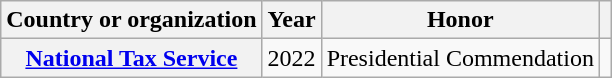<table class="wikitable plainrowheaders" style="text-align:center">
<tr>
<th scope="col">Country or organization</th>
<th scope="col">Year</th>
<th scope="col">Honor</th>
<th scope="col" class="unsortable"></th>
</tr>
<tr>
<th scope="row"><a href='#'>National Tax Service</a></th>
<td>2022</td>
<td style="text-align:left">Presidential Commendation</td>
<td></td>
</tr>
</table>
